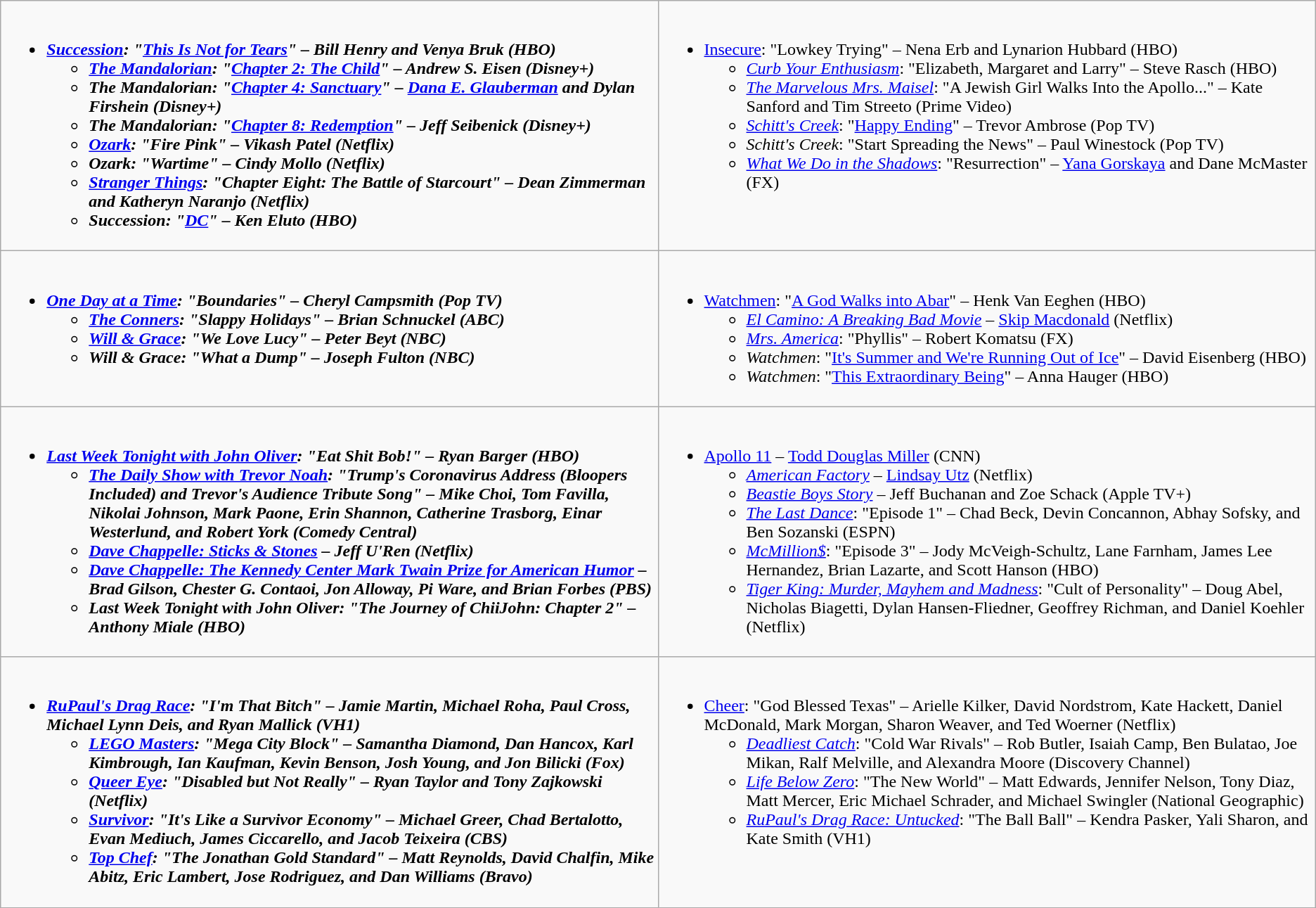<table class="wikitable">
<tr>
<td style="vertical-align:top;" width="50%"><br><ul><li><strong><em><a href='#'>Succession</a><em>: "<a href='#'>This Is Not for Tears</a>" – Bill Henry and Venya Bruk (HBO)<strong><ul><li></em><a href='#'>The Mandalorian</a><em>: "<a href='#'>Chapter 2: The Child</a>" – Andrew S. Eisen (Disney+)</li><li></em>The Mandalorian<em>: "<a href='#'>Chapter 4: Sanctuary</a>" – <a href='#'>Dana E. Glauberman</a> and Dylan Firshein (Disney+)</li><li></em>The Mandalorian<em>: "<a href='#'>Chapter 8: Redemption</a>" – Jeff Seibenick (Disney+)</li><li></em><a href='#'>Ozark</a><em>: "Fire Pink" – Vikash Patel (Netflix)</li><li></em>Ozark<em>: "Wartime" – Cindy Mollo (Netflix)</li><li></em><a href='#'>Stranger Things</a><em>: "Chapter Eight: The Battle of Starcourt" – Dean Zimmerman and Katheryn Naranjo (Netflix)</li><li></em>Succession<em>: "<a href='#'>DC</a>" – Ken Eluto (HBO)</li></ul></li></ul></td>
<td style="vertical-align:top;" width="50%"><br><ul><li></em></strong><a href='#'>Insecure</a></em>: "Lowkey Trying" – Nena Erb and Lynarion Hubbard (HBO)</strong><ul><li><em><a href='#'>Curb Your Enthusiasm</a></em>: "Elizabeth, Margaret and Larry" – Steve Rasch (HBO)</li><li><em><a href='#'>The Marvelous Mrs. Maisel</a></em>: "A Jewish Girl Walks Into the Apollo..." – Kate Sanford and Tim Streeto (Prime Video)</li><li><em><a href='#'>Schitt's Creek</a></em>: "<a href='#'>Happy Ending</a>" – Trevor Ambrose (Pop TV)</li><li><em>Schitt's Creek</em>: "Start Spreading the News" – Paul Winestock (Pop TV)</li><li><em><a href='#'>What We Do in the Shadows</a></em>: "Resurrection" – <a href='#'>Yana Gorskaya</a> and Dane McMaster (FX)</li></ul></li></ul></td>
</tr>
<tr>
<td style="vertical-align:top;" width="50%"><br><ul><li><strong><em><a href='#'>One Day at a Time</a><em>: "Boundaries" – Cheryl Campsmith (Pop TV)<strong><ul><li></em><a href='#'>The Conners</a><em>: "Slappy Holidays" – Brian Schnuckel (ABC)</li><li></em><a href='#'>Will & Grace</a><em>: "We Love Lucy" – Peter Beyt (NBC)</li><li></em>Will & Grace<em>: "What a Dump" – Joseph Fulton (NBC)</li></ul></li></ul></td>
<td style="vertical-align:top;" width="50%"><br><ul><li></em></strong><a href='#'>Watchmen</a></em>: "<a href='#'>A God Walks into Abar</a>" – Henk Van Eeghen (HBO)</strong><ul><li><em><a href='#'>El Camino: A Breaking Bad Movie</a></em> – <a href='#'>Skip Macdonald</a> (Netflix)</li><li><em><a href='#'>Mrs. America</a></em>: "Phyllis" – Robert Komatsu (FX)</li><li><em>Watchmen</em>: "<a href='#'>It's Summer and We're Running Out of Ice</a>" – David Eisenberg (HBO)</li><li><em>Watchmen</em>: "<a href='#'>This Extraordinary Being</a>" – Anna Hauger (HBO)</li></ul></li></ul></td>
</tr>
<tr>
<td style="vertical-align:top;" width="50%"><br><ul><li><strong><em><a href='#'>Last Week Tonight with John Oliver</a><em>: "Eat Shit Bob!" – Ryan Barger (HBO)<strong><ul><li></em><a href='#'>The Daily Show with Trevor Noah</a><em>: "Trump's Coronavirus Address (Bloopers Included) and Trevor's Audience Tribute Song" – Mike Choi, Tom Favilla, Nikolai Johnson, Mark Paone, Erin Shannon, Catherine Trasborg, Einar Westerlund, and Robert York (Comedy Central)</li><li></em><a href='#'>Dave Chappelle: Sticks & Stones</a><em> – Jeff U'Ren (Netflix)</li><li></em><a href='#'>Dave Chappelle: The Kennedy Center Mark Twain Prize for American Humor</a><em> – Brad Gilson, Chester G. Contaoi, Jon Alloway, Pi Ware, and Brian Forbes (PBS)</li><li></em>Last Week Tonight with John Oliver<em>: "The Journey of ChiiJohn: Chapter 2" – Anthony Miale (HBO)</li></ul></li></ul></td>
<td style="vertical-align:top;" width="50%"><br><ul><li></em></strong><a href='#'>Apollo 11</a></em> – <a href='#'>Todd Douglas Miller</a> (CNN)</strong><ul><li><em><a href='#'>American Factory</a></em> – <a href='#'>Lindsay Utz</a> (Netflix)</li><li><em><a href='#'>Beastie Boys Story</a></em> – Jeff Buchanan and Zoe Schack (Apple TV+)</li><li><em><a href='#'>The Last Dance</a></em>: "Episode 1" – Chad Beck, Devin Concannon, Abhay Sofsky, and Ben Sozanski (ESPN)</li><li><em><a href='#'>McMillion$</a></em>: "Episode 3" – Jody McVeigh-Schultz, Lane Farnham, James Lee Hernandez, Brian Lazarte, and Scott Hanson (HBO)</li><li><em><a href='#'>Tiger King: Murder, Mayhem and Madness</a></em>: "Cult of Personality" – Doug Abel, Nicholas Biagetti, Dylan Hansen-Fliedner, Geoffrey Richman, and Daniel Koehler (Netflix)</li></ul></li></ul></td>
</tr>
<tr>
<td style="vertical-align:top;" width="50%"><br><ul><li><strong><em><a href='#'>RuPaul's Drag Race</a><em>: "I'm That Bitch" – Jamie Martin, Michael Roha, Paul Cross, Michael Lynn Deis, and Ryan Mallick (VH1)<strong><ul><li></em><a href='#'>LEGO Masters</a><em>: "Mega City Block" – Samantha Diamond, Dan Hancox, Karl Kimbrough, Ian Kaufman, Kevin Benson, Josh Young, and Jon Bilicki (Fox)</li><li></em><a href='#'>Queer Eye</a><em>: "Disabled but Not Really" – Ryan Taylor and Tony Zajkowski (Netflix)</li><li></em><a href='#'>Survivor</a><em>: "It's Like a Survivor Economy" – Michael Greer, Chad Bertalotto, Evan Mediuch, James Ciccarello, and Jacob Teixeira (CBS)</li><li></em><a href='#'>Top Chef</a><em>: "The Jonathan Gold Standard" – Matt Reynolds, David Chalfin, Mike Abitz, Eric Lambert, Jose Rodriguez, and Dan Williams (Bravo)</li></ul></li></ul></td>
<td style="vertical-align:top;" width="50%"><br><ul><li></em></strong><a href='#'>Cheer</a></em>: "God Blessed Texas" – Arielle Kilker, David Nordstrom, Kate Hackett, Daniel McDonald, Mark Morgan, Sharon Weaver, and Ted Woerner (Netflix)</strong><ul><li><em><a href='#'>Deadliest Catch</a></em>: "Cold War Rivals" – Rob Butler, Isaiah Camp, Ben Bulatao, Joe Mikan, Ralf Melville, and Alexandra Moore (Discovery Channel)</li><li><em><a href='#'>Life Below Zero</a></em>: "The New World" – Matt Edwards, Jennifer Nelson, Tony Diaz, Matt Mercer, Eric Michael Schrader, and Michael Swingler (National Geographic)</li><li><em><a href='#'>RuPaul's Drag Race: Untucked</a></em>: "The Ball Ball" – Kendra Pasker, Yali Sharon, and Kate Smith (VH1)</li></ul></li></ul></td>
</tr>
</table>
